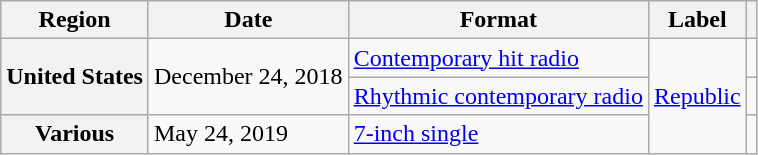<table class="wikitable sortable plainrowheaders">
<tr>
<th scope="col">Region</th>
<th scope="col">Date</th>
<th scope="col">Format</th>
<th scope="col">Label</th>
<th scope="col"></th>
</tr>
<tr>
<th scope="row" rowspan="2">United States</th>
<td rowspan="2">December 24, 2018</td>
<td><a href='#'>Contemporary hit radio</a></td>
<td rowspan="3"><a href='#'>Republic</a></td>
<td></td>
</tr>
<tr>
<td><a href='#'>Rhythmic contemporary radio</a></td>
<td></td>
</tr>
<tr>
<th scope="row">Various</th>
<td>May 24, 2019</td>
<td><a href='#'>7-inch single</a></td>
<td></td>
</tr>
</table>
